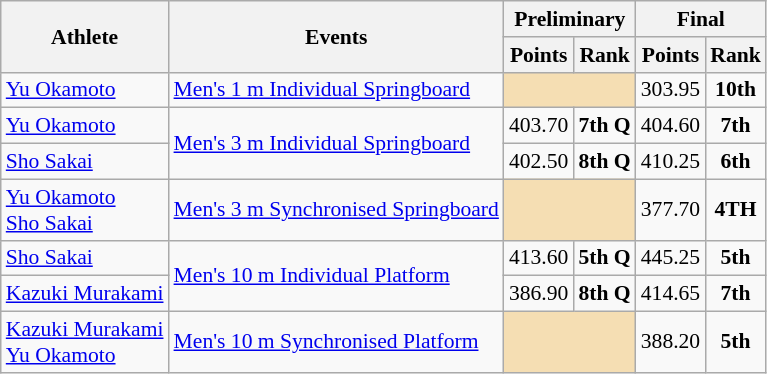<table class=wikitable style="font-size:90%">
<tr>
<th rowspan=2>Athlete</th>
<th rowspan=2>Events</th>
<th colspan=2>Preliminary</th>
<th colspan=2>Final</th>
</tr>
<tr>
<th>Points</th>
<th>Rank</th>
<th>Points</th>
<th>Rank</th>
</tr>
<tr>
<td><a href='#'>Yu Okamoto</a></td>
<td><a href='#'>Men's 1 m Individual Springboard</a></td>
<td colspan="2" style="background:wheat;"></td>
<td align=center>303.95</td>
<td align=center><strong>10th</strong></td>
</tr>
<tr>
<td><a href='#'>Yu Okamoto</a></td>
<td rowspan=2><a href='#'>Men's 3 m Individual Springboard</a></td>
<td align=center>403.70</td>
<td align=center><strong>7th Q</strong></td>
<td align=center>404.60</td>
<td align=center><strong>7th</strong></td>
</tr>
<tr>
<td><a href='#'>Sho Sakai</a></td>
<td align=center>402.50</td>
<td align=center><strong>8th Q</strong></td>
<td align=center>410.25</td>
<td align=center><strong>6th</strong></td>
</tr>
<tr>
<td><a href='#'>Yu Okamoto</a><br><a href='#'>Sho Sakai</a></td>
<td><a href='#'>Men's 3 m Synchronised Springboard</a></td>
<td colspan="2" style="background:wheat;"></td>
<td align=center>377.70</td>
<td align=center><strong>4TH</strong></td>
</tr>
<tr>
<td><a href='#'>Sho Sakai</a></td>
<td rowspan=2><a href='#'>Men's 10 m Individual Platform</a></td>
<td align=center>413.60</td>
<td align=center><strong>5th Q</strong></td>
<td align=center>445.25</td>
<td align=center><strong>5th</strong></td>
</tr>
<tr>
<td><a href='#'>Kazuki Murakami</a></td>
<td align=center>386.90</td>
<td align=center><strong>8th Q</strong></td>
<td align=center>414.65</td>
<td align=center><strong>7th</strong></td>
</tr>
<tr>
<td><a href='#'>Kazuki Murakami</a><br><a href='#'>Yu Okamoto</a></td>
<td><a href='#'>Men's 10 m Synchronised Platform</a></td>
<td colspan="2" style="background:wheat;"></td>
<td align=center>388.20</td>
<td align=center><strong>5th</strong></td>
</tr>
</table>
